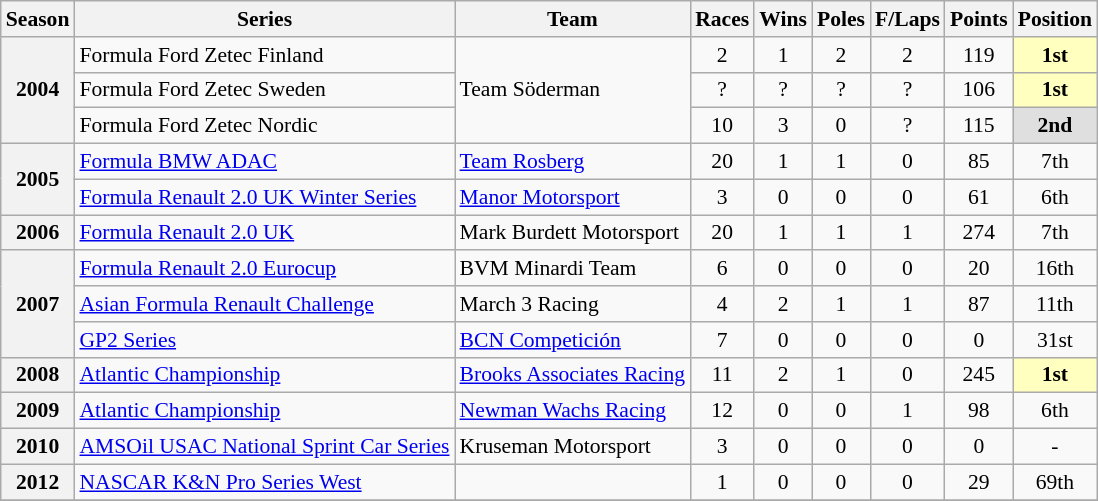<table class="wikitable" style="font-size: 90%; text-align:center">
<tr>
<th>Season</th>
<th>Series</th>
<th>Team</th>
<th>Races</th>
<th>Wins</th>
<th>Poles</th>
<th>F/Laps</th>
<th>Points</th>
<th>Position</th>
</tr>
<tr>
<th rowspan=3>2004</th>
<td align=left>Formula Ford Zetec Finland</td>
<td align=left rowspan=3>Team Söderman</td>
<td>2</td>
<td>1</td>
<td>2</td>
<td>2</td>
<td>119</td>
<td style="background:#FFFFBF;"><strong>1st</strong></td>
</tr>
<tr>
<td align=left>Formula Ford Zetec Sweden</td>
<td>?</td>
<td>?</td>
<td>?</td>
<td>?</td>
<td>106</td>
<td style="background:#FFFFBF;"><strong>1st</strong></td>
</tr>
<tr>
<td align=left>Formula Ford Zetec Nordic</td>
<td>10</td>
<td>3</td>
<td>0</td>
<td>?</td>
<td>115</td>
<td style="background:#DFDFDF;"><strong>2nd</strong></td>
</tr>
<tr>
<th rowspan=2>2005</th>
<td align=left><a href='#'>Formula BMW ADAC</a></td>
<td align=left><a href='#'>Team Rosberg</a></td>
<td>20</td>
<td>1</td>
<td>1</td>
<td>0</td>
<td>85</td>
<td>7th</td>
</tr>
<tr>
<td align=left><a href='#'>Formula Renault 2.0 UK Winter Series</a></td>
<td align=left><a href='#'>Manor Motorsport</a></td>
<td>3</td>
<td>0</td>
<td>0</td>
<td>0</td>
<td>61</td>
<td>6th</td>
</tr>
<tr>
<th>2006</th>
<td align=left><a href='#'>Formula Renault 2.0 UK</a></td>
<td align=left>Mark Burdett Motorsport</td>
<td>20</td>
<td>1</td>
<td>1</td>
<td>1</td>
<td>274</td>
<td>7th</td>
</tr>
<tr>
<th rowspan="3">2007</th>
<td align=left><a href='#'>Formula Renault 2.0 Eurocup</a></td>
<td align=left>BVM Minardi Team</td>
<td>6</td>
<td>0</td>
<td>0</td>
<td>0</td>
<td>20</td>
<td>16th</td>
</tr>
<tr>
<td align=left><a href='#'>Asian Formula Renault Challenge</a></td>
<td align=left>March 3 Racing</td>
<td>4</td>
<td>2</td>
<td>1</td>
<td>1</td>
<td>87</td>
<td>11th</td>
</tr>
<tr>
<td align=left><a href='#'>GP2 Series</a></td>
<td align=left><a href='#'>BCN Competición</a></td>
<td>7</td>
<td>0</td>
<td>0</td>
<td>0</td>
<td>0</td>
<td>31st</td>
</tr>
<tr>
<th>2008</th>
<td align=left><a href='#'>Atlantic Championship</a></td>
<td align=left><a href='#'>Brooks Associates Racing</a></td>
<td>11</td>
<td>2</td>
<td>1</td>
<td>0</td>
<td>245</td>
<td style="background:#FFFFBF;"><strong>1st</strong></td>
</tr>
<tr>
<th>2009</th>
<td align=left><a href='#'>Atlantic Championship</a></td>
<td align=left><a href='#'>Newman Wachs Racing</a></td>
<td>12</td>
<td>0</td>
<td>0</td>
<td>1</td>
<td>98</td>
<td>6th</td>
</tr>
<tr>
<th>2010</th>
<td align=left><a href='#'>AMSOil USAC National Sprint Car Series</a></td>
<td align=left>Kruseman Motorsport</td>
<td>3</td>
<td>0</td>
<td>0</td>
<td>0</td>
<td>0</td>
<td>-</td>
</tr>
<tr>
<th>2012</th>
<td align=left><a href='#'>NASCAR K&N Pro Series West</a></td>
<td align=left></td>
<td>1</td>
<td>0</td>
<td>0</td>
<td>0</td>
<td>29</td>
<td>69th</td>
</tr>
<tr>
</tr>
</table>
